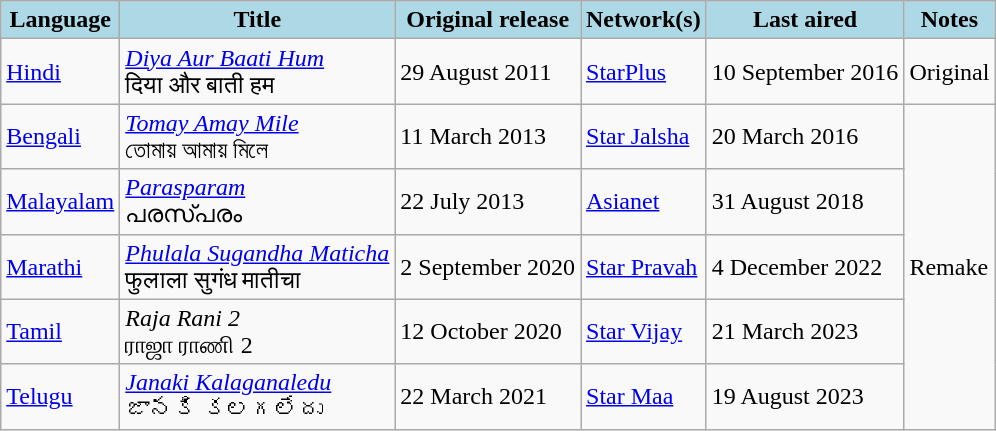<table class="wikitable">
<tr>
<th style="background:LightBlue">Language</th>
<th style="background:LightBlue">Title</th>
<th style="background:LightBlue">Original release</th>
<th style="background:LightBlue">Network(s)</th>
<th style="background:LightBlue">Last aired</th>
<th style="background:LightBlue">Notes</th>
</tr>
<tr>
<td><a href='#'>Hindi</a></td>
<td><em><a href='#'>Diya Aur Baati Hum</a></em><br>दिया और बाती हम</td>
<td>29 August 2011</td>
<td><a href='#'>StarPlus</a></td>
<td>10 September 2016</td>
<td>Original</td>
</tr>
<tr>
<td><a href='#'>Bengali</a></td>
<td><em><a href='#'>Tomay Amay Mile</a></em><br>তোমায় আমায় মিলে</td>
<td>11 March 2013</td>
<td><a href='#'>Star Jalsha</a></td>
<td>20 March 2016</td>
<td rowspan="5">Remake</td>
</tr>
<tr>
<td><a href='#'>Malayalam</a></td>
<td><em><a href='#'>Parasparam</a></em><br>പരസ്പരം</td>
<td>22 July 2013</td>
<td><a href='#'>Asianet</a></td>
<td>31 August 2018</td>
</tr>
<tr>
<td><a href='#'>Marathi</a></td>
<td><em><a href='#'>Phulala Sugandha Maticha</a></em><br>फुलाला सुगंध मातीचा</td>
<td>2 September 2020</td>
<td><a href='#'>Star Pravah</a></td>
<td>4 December 2022</td>
</tr>
<tr>
<td><a href='#'>Tamil</a></td>
<td><em>Raja Rani 2</em><br>ராஜா ராணி 2</td>
<td>12 October 2020</td>
<td><a href='#'>Star Vijay</a></td>
<td>21 March 2023</td>
</tr>
<tr>
<td><a href='#'>Telugu</a></td>
<td><em><a href='#'>Janaki Kalaganaledu</a></em><br>జానకి కలగలేదు</td>
<td>22 March 2021</td>
<td><a href='#'>Star Maa</a></td>
<td>19 August 2023</td>
</tr>
</table>
